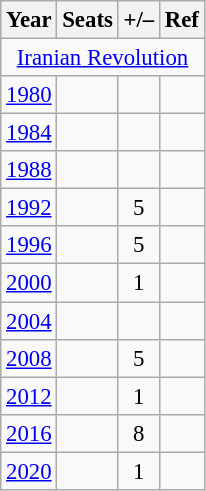<table class="wikitable" style="font-size:95%;text-align:center;">
<tr>
<th>Year</th>
<th>Seats</th>
<th>+/–</th>
<th>Ref</th>
</tr>
<tr>
<td align=center colspan="4"><a href='#'>Iranian Revolution</a></td>
</tr>
<tr>
<td><a href='#'>1980</a></td>
<td></td>
<td></td>
<td></td>
</tr>
<tr>
<td><a href='#'>1984</a></td>
<td></td>
<td></td>
<td></td>
</tr>
<tr>
<td><a href='#'>1988</a></td>
<td></td>
<td></td>
<td></td>
</tr>
<tr>
<td><a href='#'>1992</a></td>
<td></td>
<td> 5</td>
<td></td>
</tr>
<tr>
<td><a href='#'>1996</a></td>
<td></td>
<td> 5</td>
<td></td>
</tr>
<tr>
<td><a href='#'>2000</a></td>
<td></td>
<td> 1</td>
<td></td>
</tr>
<tr>
<td><a href='#'>2004</a></td>
<td></td>
<td></td>
<td></td>
</tr>
<tr>
<td><a href='#'>2008</a></td>
<td></td>
<td> 5</td>
<td></td>
</tr>
<tr>
<td><a href='#'>2012</a></td>
<td></td>
<td> 1</td>
<td></td>
</tr>
<tr>
<td><a href='#'>2016</a></td>
<td></td>
<td> 8</td>
<td></td>
</tr>
<tr>
<td><a href='#'>2020</a></td>
<td></td>
<td> 1</td>
<td></td>
</tr>
</table>
